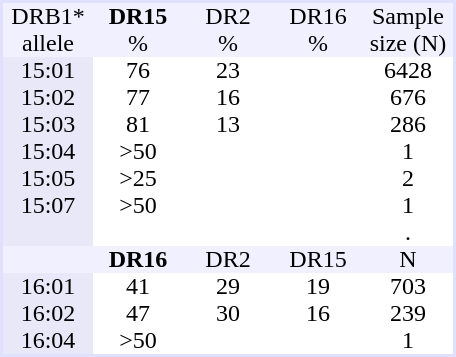<table border="0" cellspacing="0" cellpadding="0" align="center" style="text-align:center; background:#ffffff; margin-right: 1em; border:2px #e0e0ff solid;">
<tr style="background:#f0f0ff">
<td style="width:60px">DRB1*</td>
<td style="width:60px"><strong>DR15</strong></td>
<td style="width:60px">DR2</td>
<td style="width:60px">DR16</td>
<td style="width:60px">Sample</td>
</tr>
<tr style="background:#f0f0ff">
<td>allele</td>
<td>%</td>
<td>%</td>
<td>%</td>
<td>size (N)</td>
</tr>
<tr>
<td style = "background:#e8e8f8">15:01</td>
<td>76</td>
<td>23</td>
<td></td>
<td>6428</td>
</tr>
<tr>
<td style = "background:#e8e8f8">15:02</td>
<td>77</td>
<td>16</td>
<td></td>
<td>676</td>
</tr>
<tr>
<td style = "background:#e8e8f8">15:03</td>
<td>81</td>
<td>13</td>
<td></td>
<td>286</td>
</tr>
<tr>
<td style = "background:#e8e8f8">15:04</td>
<td>>50</td>
<td></td>
<td></td>
<td>1</td>
</tr>
<tr>
<td style = "background:#e8e8f8">15:05</td>
<td>>25</td>
<td></td>
<td></td>
<td>2</td>
</tr>
<tr>
<td style = "background:#e8e8f8">15:07</td>
<td>>50</td>
<td></td>
<td></td>
<td>1</td>
</tr>
<tr>
<td style = "background:#e8e8f8"></td>
<td></td>
<td></td>
<td></td>
<td>.</td>
</tr>
<tr style="background:#f0f0ff">
<td style="width:60px"></td>
<td style="width:60px"><strong>DR16</strong></td>
<td style="width:60px">DR2</td>
<td style="width:60px">DR15</td>
<td style="width:60px">N</td>
</tr>
<tr>
<td style = "background:#e8e8f8">16:01</td>
<td>41</td>
<td>29</td>
<td>19</td>
<td>703</td>
</tr>
<tr>
<td style = "background:#e8e8f8">16:02</td>
<td>47</td>
<td>30</td>
<td>16</td>
<td>239</td>
</tr>
<tr>
<td style = "background:#e8e8f8">16:04</td>
<td>>50</td>
<td></td>
<td></td>
<td>1</td>
</tr>
<tr>
</tr>
</table>
